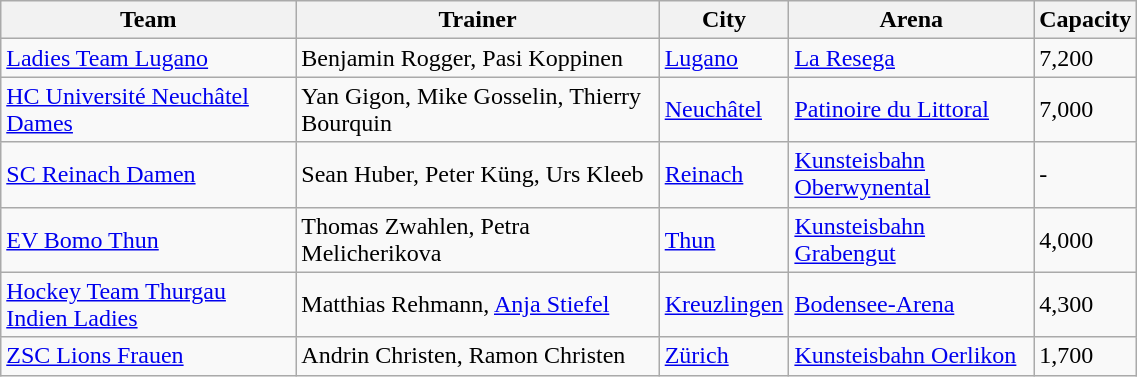<table class="wikitable" style="text-align:left" width=60%>
<tr>
<th>Team</th>
<th>Trainer</th>
<th>City</th>
<th>Arena</th>
<th>Capacity</th>
</tr>
<tr>
<td><a href='#'>Ladies Team Lugano</a></td>
<td>Benjamin Rogger, Pasi Koppinen</td>
<td><a href='#'>Lugano</a></td>
<td><a href='#'>La Resega</a></td>
<td>7,200</td>
</tr>
<tr>
<td><a href='#'>HC Université Neuchâtel Dames</a></td>
<td>Yan Gigon, Mike Gosselin, Thierry Bourquin</td>
<td><a href='#'>Neuchâtel</a></td>
<td><a href='#'>Patinoire du Littoral</a></td>
<td>7,000</td>
</tr>
<tr>
<td><a href='#'>SC Reinach Damen</a></td>
<td>Sean Huber, Peter Küng, Urs Kleeb</td>
<td><a href='#'>Reinach</a></td>
<td><a href='#'>Kunsteisbahn Oberwynental</a></td>
<td>-</td>
</tr>
<tr>
<td><a href='#'>EV Bomo Thun</a></td>
<td>Thomas Zwahlen, Petra Melicherikova</td>
<td><a href='#'>Thun</a></td>
<td><a href='#'>Kunsteisbahn Grabengut</a></td>
<td>4,000</td>
</tr>
<tr>
<td><a href='#'>Hockey Team Thurgau Indien Ladies</a></td>
<td>Matthias Rehmann, <a href='#'>Anja Stiefel</a></td>
<td><a href='#'>Kreuzlingen</a></td>
<td><a href='#'>Bodensee-Arena</a></td>
<td>4,300</td>
</tr>
<tr>
<td><a href='#'>ZSC Lions Frauen</a></td>
<td>Andrin Christen, Ramon Christen</td>
<td><a href='#'>Zürich</a></td>
<td><a href='#'>Kunsteisbahn Oerlikon</a></td>
<td>1,700</td>
</tr>
</table>
